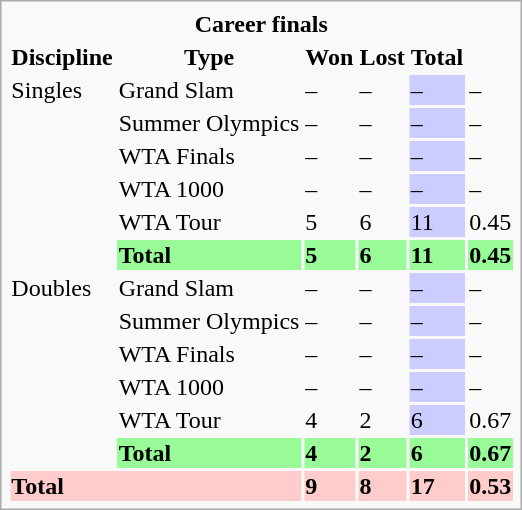<table class="infobox vcard vevent nowrap">
<tr>
<th colspan=6>Career finals</th>
</tr>
<tr>
<th>Discipline</th>
<th>Type</th>
<th>Won</th>
<th>Lost</th>
<th>Total</th>
<th></th>
</tr>
<tr>
<td rowspan=6>Singles</td>
<td>Grand Slam</td>
<td>–</td>
<td>–</td>
<td bgcolor=CCCCFF>–</td>
<td>–</td>
</tr>
<tr>
<td>Summer Olympics</td>
<td>–</td>
<td>–</td>
<td bgcolor=CCCCFF>–</td>
<td>–</td>
</tr>
<tr>
<td>WTA Finals</td>
<td>–</td>
<td>–</td>
<td bgcolor=CCCCFF>–</td>
<td>–</td>
</tr>
<tr>
<td>WTA 1000</td>
<td>–</td>
<td>–</td>
<td bgcolor=CCCCFF>–</td>
<td>–</td>
</tr>
<tr>
<td>WTA Tour</td>
<td>5</td>
<td>6</td>
<td bgcolor=CCCCFF>11</td>
<td>0.45</td>
</tr>
<tr bgcolor=98FB98>
<td><strong>Total</strong></td>
<td><strong>5</strong></td>
<td><strong>6</strong></td>
<td><strong>11</strong></td>
<td><strong>0.45</strong></td>
</tr>
<tr>
<td rowspan=6>Doubles</td>
<td>Grand Slam</td>
<td>–</td>
<td>–</td>
<td bgcolor=CCCCFF>–</td>
<td>–</td>
</tr>
<tr>
<td>Summer Olympics</td>
<td>–</td>
<td>–</td>
<td bgcolor=CCCCFF>–</td>
<td>–</td>
</tr>
<tr>
<td>WTA Finals</td>
<td>–</td>
<td>–</td>
<td bgcolor=CCCCFF>–</td>
<td>–</td>
</tr>
<tr>
<td>WTA 1000</td>
<td>–</td>
<td>–</td>
<td bgcolor=CCCCFF>–</td>
<td>–</td>
</tr>
<tr>
<td>WTA Tour</td>
<td>4</td>
<td>2</td>
<td bgcolor=CCCCFF>6</td>
<td>0.67</td>
</tr>
<tr bgcolor=98FB98>
<td><strong>Total</strong></td>
<td><strong>4</strong></td>
<td><strong>2</strong></td>
<td><strong>6</strong></td>
<td><strong>0.67</strong></td>
</tr>
<tr bgcolor="FFCCCC">
<td colspan="2"><strong>Total</strong></td>
<td><strong>9</strong></td>
<td><strong>8</strong></td>
<td><strong>17</strong></td>
<td><strong>0.53</strong></td>
</tr>
</table>
